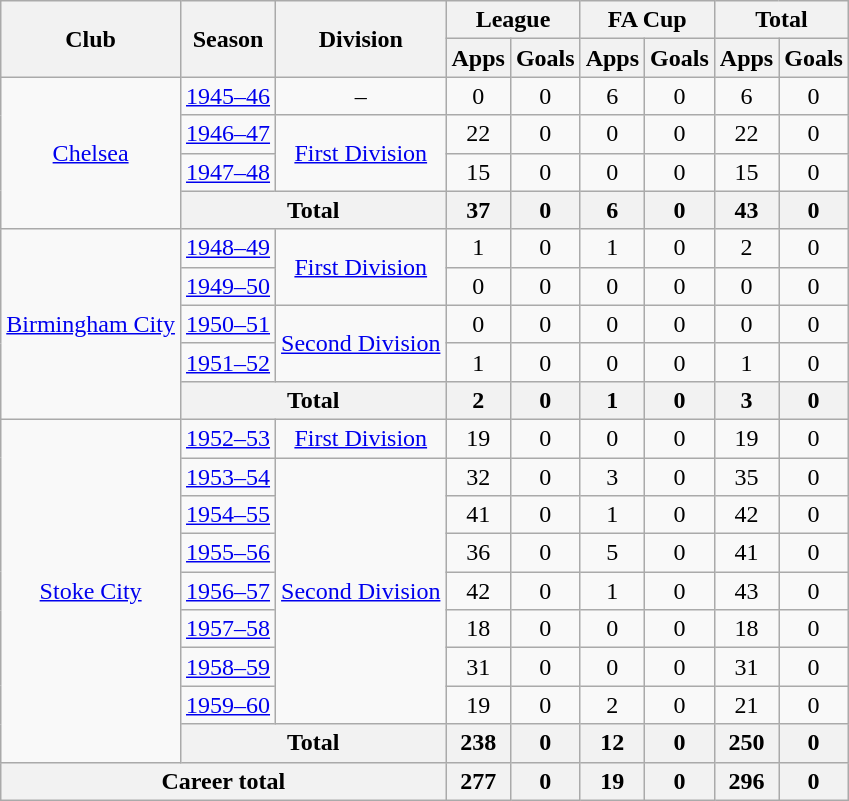<table class="wikitable" style="text-align: center;">
<tr>
<th rowspan="2">Club</th>
<th rowspan="2">Season</th>
<th rowspan="2">Division</th>
<th colspan="2">League</th>
<th colspan="2">FA Cup</th>
<th colspan="2">Total</th>
</tr>
<tr>
<th>Apps</th>
<th>Goals</th>
<th>Apps</th>
<th>Goals</th>
<th>Apps</th>
<th>Goals</th>
</tr>
<tr>
<td rowspan="4"><a href='#'>Chelsea</a></td>
<td><a href='#'>1945–46</a></td>
<td>–</td>
<td>0</td>
<td>0</td>
<td>6</td>
<td>0</td>
<td>6</td>
<td>0</td>
</tr>
<tr>
<td><a href='#'>1946–47</a></td>
<td rowspan="2"><a href='#'>First Division</a></td>
<td>22</td>
<td>0</td>
<td>0</td>
<td>0</td>
<td>22</td>
<td>0</td>
</tr>
<tr>
<td><a href='#'>1947–48</a></td>
<td>15</td>
<td>0</td>
<td>0</td>
<td>0</td>
<td>15</td>
<td>0</td>
</tr>
<tr>
<th colspan="2">Total</th>
<th>37</th>
<th>0</th>
<th>6</th>
<th>0</th>
<th>43</th>
<th>0</th>
</tr>
<tr>
<td rowspan="5"><a href='#'>Birmingham City</a></td>
<td><a href='#'>1948–49</a></td>
<td rowspan="2"><a href='#'>First Division</a></td>
<td>1</td>
<td>0</td>
<td>1</td>
<td>0</td>
<td>2</td>
<td>0</td>
</tr>
<tr>
<td><a href='#'>1949–50</a></td>
<td>0</td>
<td>0</td>
<td>0</td>
<td>0</td>
<td>0</td>
<td>0</td>
</tr>
<tr>
<td><a href='#'>1950–51</a></td>
<td rowspan="2"><a href='#'>Second Division</a></td>
<td>0</td>
<td>0</td>
<td>0</td>
<td>0</td>
<td>0</td>
<td>0</td>
</tr>
<tr>
<td><a href='#'>1951–52</a></td>
<td>1</td>
<td>0</td>
<td>0</td>
<td>0</td>
<td>1</td>
<td>0</td>
</tr>
<tr>
<th colspan="2">Total</th>
<th>2</th>
<th>0</th>
<th>1</th>
<th>0</th>
<th>3</th>
<th>0</th>
</tr>
<tr>
<td rowspan="9"><a href='#'>Stoke City</a></td>
<td><a href='#'>1952–53</a></td>
<td><a href='#'>First Division</a></td>
<td>19</td>
<td>0</td>
<td>0</td>
<td>0</td>
<td>19</td>
<td>0</td>
</tr>
<tr>
<td><a href='#'>1953–54</a></td>
<td rowspan="7"><a href='#'>Second Division</a></td>
<td>32</td>
<td>0</td>
<td>3</td>
<td>0</td>
<td>35</td>
<td>0</td>
</tr>
<tr>
<td><a href='#'>1954–55</a></td>
<td>41</td>
<td>0</td>
<td>1</td>
<td>0</td>
<td>42</td>
<td>0</td>
</tr>
<tr>
<td><a href='#'>1955–56</a></td>
<td>36</td>
<td>0</td>
<td>5</td>
<td>0</td>
<td>41</td>
<td>0</td>
</tr>
<tr>
<td><a href='#'>1956–57</a></td>
<td>42</td>
<td>0</td>
<td>1</td>
<td>0</td>
<td>43</td>
<td>0</td>
</tr>
<tr>
<td><a href='#'>1957–58</a></td>
<td>18</td>
<td>0</td>
<td>0</td>
<td>0</td>
<td>18</td>
<td>0</td>
</tr>
<tr>
<td><a href='#'>1958–59</a></td>
<td>31</td>
<td>0</td>
<td>0</td>
<td>0</td>
<td>31</td>
<td>0</td>
</tr>
<tr>
<td><a href='#'>1959–60</a></td>
<td>19</td>
<td>0</td>
<td>2</td>
<td>0</td>
<td>21</td>
<td>0</td>
</tr>
<tr>
<th colspan="2">Total</th>
<th>238</th>
<th>0</th>
<th>12</th>
<th>0</th>
<th>250</th>
<th>0</th>
</tr>
<tr>
<th colspan="3">Career total</th>
<th>277</th>
<th>0</th>
<th>19</th>
<th>0</th>
<th>296</th>
<th>0</th>
</tr>
</table>
